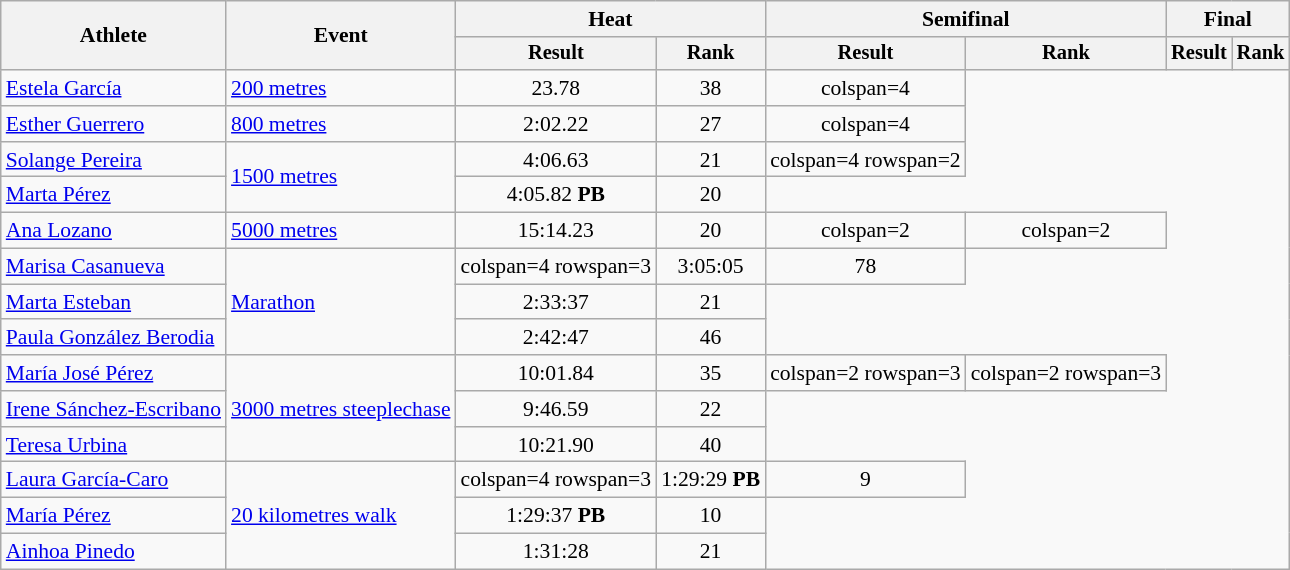<table class="wikitable" style="font-size:90%">
<tr>
<th rowspan="2">Athlete</th>
<th rowspan="2">Event</th>
<th colspan="2">Heat</th>
<th colspan="2">Semifinal</th>
<th colspan="2">Final</th>
</tr>
<tr style="font-size:95%">
<th>Result</th>
<th>Rank</th>
<th>Result</th>
<th>Rank</th>
<th>Result</th>
<th>Rank</th>
</tr>
<tr style=text-align:center>
<td style=text-align:left><a href='#'>Estela García</a></td>
<td style=text-align:left><a href='#'>200 metres</a></td>
<td>23.78</td>
<td>38</td>
<td>colspan=4 </td>
</tr>
<tr style=text-align:center>
<td style=text-align:left><a href='#'>Esther Guerrero</a></td>
<td style=text-align:left><a href='#'>800 metres</a></td>
<td>2:02.22</td>
<td>27</td>
<td>colspan=4 </td>
</tr>
<tr style=text-align:center>
<td style=text-align:left><a href='#'>Solange Pereira</a></td>
<td style=text-align:left rowspan=2><a href='#'>1500 metres</a></td>
<td>4:06.63</td>
<td>21</td>
<td>colspan=4  rowspan=2 </td>
</tr>
<tr style=text-align:center>
<td style=text-align:left><a href='#'>Marta Pérez</a></td>
<td>4:05.82 <strong>PB</strong></td>
<td>20</td>
</tr>
<tr style=text-align:center>
<td style=text-align:left><a href='#'>Ana Lozano</a></td>
<td style=text-align:left><a href='#'>5000 metres</a></td>
<td>15:14.23</td>
<td>20</td>
<td>colspan=2 </td>
<td>colspan=2  </td>
</tr>
<tr style=text-align:center>
<td style=text-align:left><a href='#'>Marisa Casanueva</a></td>
<td style=text-align:left rowspan=3><a href='#'>Marathon</a></td>
<td>colspan=4 rowspan=3 </td>
<td>3:05:05</td>
<td>78</td>
</tr>
<tr style=text-align:center>
<td style=text-align:left><a href='#'>Marta Esteban</a></td>
<td>2:33:37</td>
<td>21</td>
</tr>
<tr style=text-align:center>
<td style=text-align:left><a href='#'>Paula González Berodia</a></td>
<td>2:42:47</td>
<td>46</td>
</tr>
<tr style=text-align:center>
<td style=text-align:left><a href='#'>María José Pérez</a></td>
<td style=text-align:left rowspan=3><a href='#'>3000 metres steeplechase</a></td>
<td>10:01.84</td>
<td>35</td>
<td>colspan=2 rowspan=3 </td>
<td>colspan=2 rowspan=3 </td>
</tr>
<tr style=text-align:center>
<td style=text-align:left><a href='#'>Irene Sánchez-Escribano</a></td>
<td>9:46.59</td>
<td>22</td>
</tr>
<tr style=text-align:center>
<td style=text-align:left><a href='#'>Teresa Urbina</a></td>
<td>10:21.90</td>
<td>40</td>
</tr>
<tr style=text-align:center>
<td style=text-align:left><a href='#'>Laura García-Caro</a></td>
<td style=text-align:left rowspan=3><a href='#'>20 kilometres walk</a></td>
<td>colspan=4 rowspan=3</td>
<td>1:29:29 <strong>PB</strong></td>
<td>9</td>
</tr>
<tr style=text-align:center>
<td style=text-align:left><a href='#'>María Pérez</a></td>
<td>1:29:37 <strong>PB</strong></td>
<td>10</td>
</tr>
<tr style=text-align:center>
<td style=text-align:left><a href='#'>Ainhoa Pinedo</a></td>
<td>1:31:28</td>
<td>21</td>
</tr>
</table>
